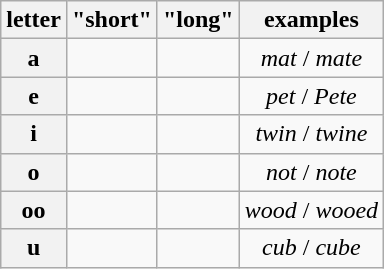<table class=wikitable>
<tr>
<th>letter</th>
<th>"short"</th>
<th>"long"</th>
<th>examples</th>
</tr>
<tr align=center>
<th>a</th>
<td></td>
<td></td>
<td><em>mat</em> / <em>mate</em></td>
</tr>
<tr align=center>
<th>e</th>
<td></td>
<td></td>
<td><em>pet</em> / <em>Pete</em></td>
</tr>
<tr align=center>
<th>i</th>
<td></td>
<td></td>
<td><em>twin</em> / <em>twine</em></td>
</tr>
<tr align=center>
<th>o</th>
<td></td>
<td></td>
<td><em>not</em> / <em>note</em></td>
</tr>
<tr align=center>
<th>oo</th>
<td></td>
<td></td>
<td><em>wood</em> / <em>wooed</em></td>
</tr>
<tr align=center>
<th>u</th>
<td></td>
<td></td>
<td><em>cub</em> / <em>cube</em></td>
</tr>
</table>
